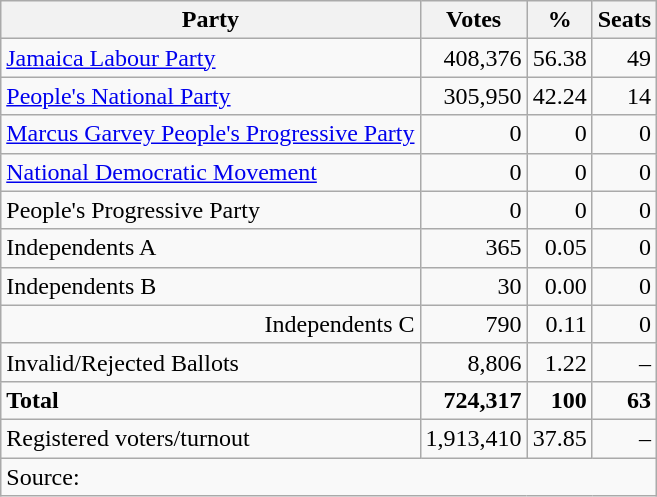<table class="wikitable" style="text-align:right">
<tr>
<th>Party</th>
<th>Votes</th>
<th>%</th>
<th>Seats</th>
</tr>
<tr>
<td align="left"><a href='#'>Jamaica Labour Party</a></td>
<td>408,376</td>
<td>56.38</td>
<td>49</td>
</tr>
<tr>
<td align="left"><a href='#'>People's National Party</a></td>
<td>305,950</td>
<td>42.24</td>
<td>14</td>
</tr>
<tr>
<td align="left"><a href='#'>Marcus Garvey People's Progressive Party</a></td>
<td>0</td>
<td>0</td>
<td>0</td>
</tr>
<tr>
<td align="left"><a href='#'>National Democratic Movement</a></td>
<td>0</td>
<td>0</td>
<td>0</td>
</tr>
<tr>
<td align="left">People's Progressive Party</td>
<td>0</td>
<td>0</td>
<td>0</td>
</tr>
<tr>
<td align="left">Independents A</td>
<td>365</td>
<td>0.05</td>
<td>0</td>
</tr>
<tr>
<td align="left">Independents B</td>
<td>30</td>
<td>0.00</td>
<td>0</td>
</tr>
<tr>
<td>Independents C</td>
<td>790</td>
<td>0.11</td>
<td>0</td>
</tr>
<tr>
<td align="left">Invalid/Rejected Ballots</td>
<td>8,806</td>
<td>1.22</td>
<td>–</td>
</tr>
<tr>
<td align="left"><strong>Total</strong></td>
<td><strong>724,317</strong></td>
<td><strong>100</strong></td>
<td><strong>63</strong></td>
</tr>
<tr>
<td align="left">Registered voters/turnout</td>
<td>1,913,410</td>
<td>37.85</td>
<td>–</td>
</tr>
<tr>
<td colspan="4" align="left">Source: </td>
</tr>
</table>
